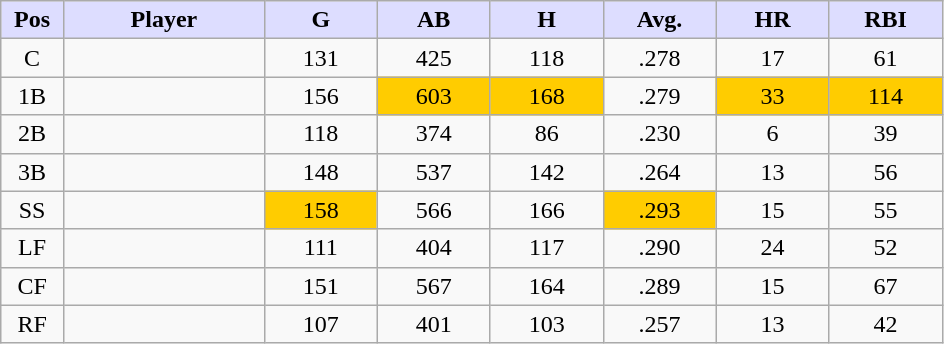<table class="wikitable sortable">
<tr>
<th style="background:#ddf; width:5%;">Pos</th>
<th style="background:#ddf; width:16%;">Player</th>
<th style="background:#ddf; width:9%;">G</th>
<th style="background:#ddf; width:9%;">AB</th>
<th style="background:#ddf; width:9%;">H</th>
<th style="background:#ddf; width:9%;">Avg.</th>
<th style="background:#ddf; width:9%;">HR</th>
<th style="background:#ddf; width:9%;">RBI</th>
</tr>
<tr style="text-align:center;">
<td>C</td>
<td></td>
<td>131</td>
<td>425</td>
<td>118</td>
<td>.278</td>
<td>17</td>
<td>61</td>
</tr>
<tr style="text-align:center;">
<td>1B</td>
<td></td>
<td>156</td>
<td style="background:#fc0;">603</td>
<td style="background:#fc0;">168</td>
<td>.279</td>
<td style="background:#fc0;">33</td>
<td style="background:#fc0;">114</td>
</tr>
<tr style="text-align:center;">
<td>2B</td>
<td></td>
<td>118</td>
<td>374</td>
<td>86</td>
<td>.230</td>
<td>6</td>
<td>39</td>
</tr>
<tr style="text-align:center;">
<td>3B</td>
<td></td>
<td>148</td>
<td>537</td>
<td>142</td>
<td>.264</td>
<td>13</td>
<td>56</td>
</tr>
<tr style="text-align:center;">
<td>SS</td>
<td></td>
<td style="background:#fc0;">158</td>
<td>566</td>
<td>166</td>
<td style="background:#fc0;">.293</td>
<td>15</td>
<td>55</td>
</tr>
<tr style="text-align:center;">
<td>LF</td>
<td></td>
<td>111</td>
<td>404</td>
<td>117</td>
<td>.290</td>
<td>24</td>
<td>52</td>
</tr>
<tr style="text-align:center;">
<td>CF</td>
<td></td>
<td>151</td>
<td>567</td>
<td>164</td>
<td>.289</td>
<td>15</td>
<td>67</td>
</tr>
<tr style="text-align:center;">
<td>RF</td>
<td></td>
<td>107</td>
<td>401</td>
<td>103</td>
<td>.257</td>
<td>13</td>
<td>42</td>
</tr>
</table>
